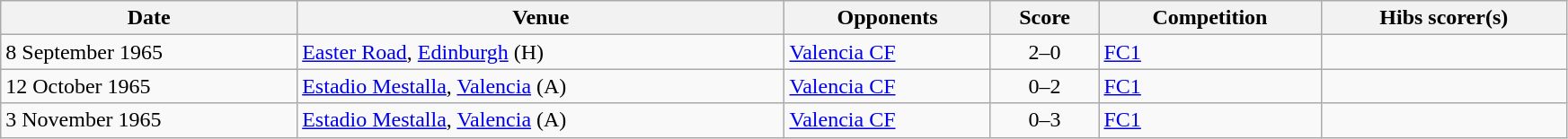<table class="wikitable" width=92%>
<tr>
<th>Date</th>
<th>Venue</th>
<th>Opponents</th>
<th>Score</th>
<th>Competition</th>
<th>Hibs scorer(s)</th>
</tr>
<tr>
<td>8 September 1965</td>
<td><a href='#'>Easter Road</a>, <a href='#'>Edinburgh</a> (H)</td>
<td> <a href='#'>Valencia CF</a></td>
<td align=center>2–0</td>
<td><a href='#'>FC1</a></td>
<td></td>
</tr>
<tr>
<td>12 October 1965</td>
<td><a href='#'>Estadio Mestalla</a>, <a href='#'>Valencia</a> (A)</td>
<td> <a href='#'>Valencia CF</a></td>
<td align=center>0–2</td>
<td><a href='#'>FC1</a></td>
<td></td>
</tr>
<tr>
<td>3 November 1965</td>
<td><a href='#'>Estadio Mestalla</a>, <a href='#'>Valencia</a> (A)</td>
<td> <a href='#'>Valencia CF</a></td>
<td align=center>0–3</td>
<td><a href='#'>FC1</a></td>
<td></td>
</tr>
</table>
